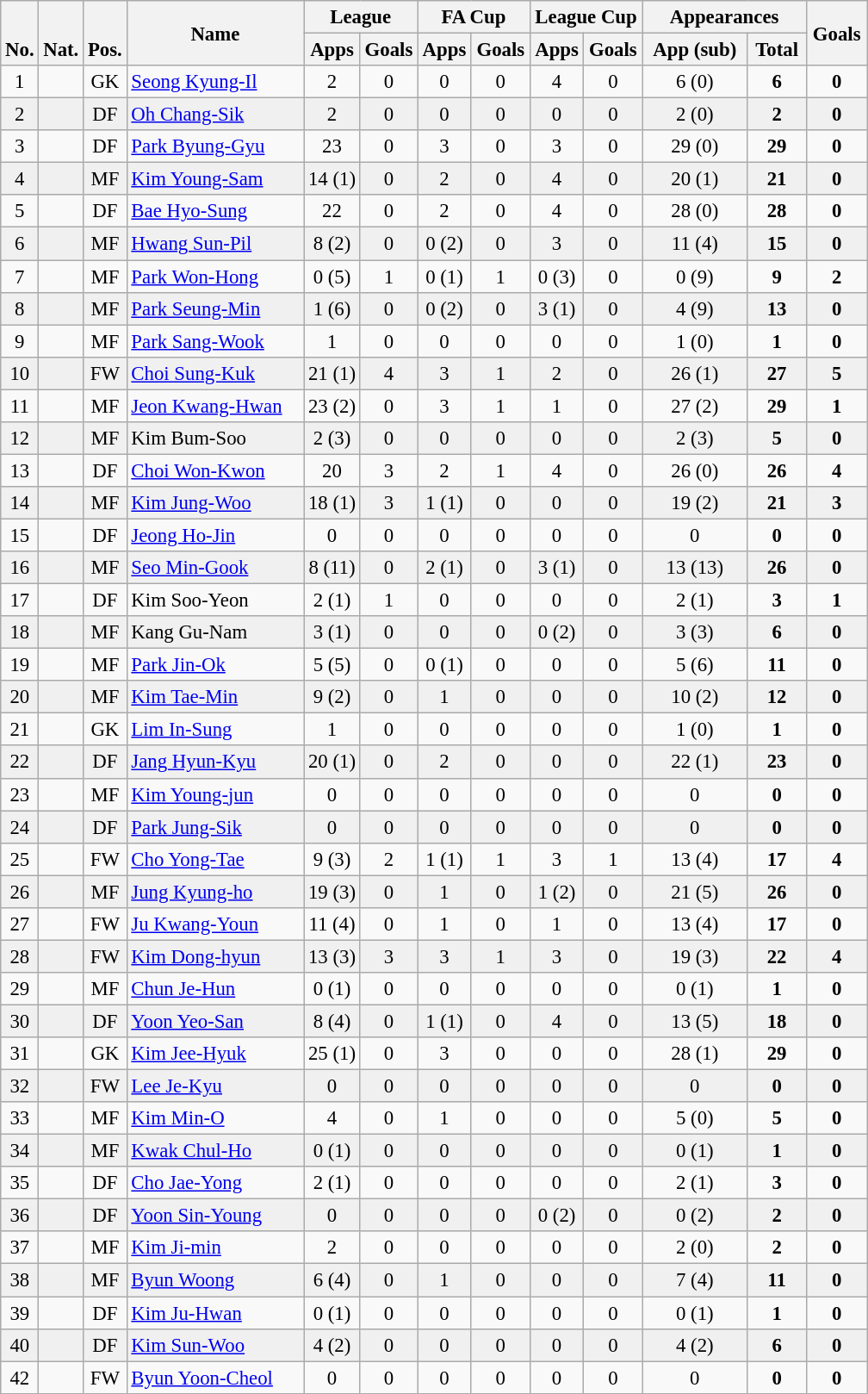<table class="wikitable" style="font-size: 95%; text-align: center;">
<tr>
<th rowspan="2" valign="bottom">No.</th>
<th rowspan="2" valign="bottom">Nat.</th>
<th rowspan="2" valign="bottom">Pos.</th>
<th rowspan="2" width="130">Name</th>
<th colspan="2" width="80">League</th>
<th colspan="2" width="80">FA Cup</th>
<th colspan="2" width="80">League Cup</th>
<th colspan="2" width="120">Appearances</th>
<th rowspan="2" width="40">Goals</th>
</tr>
<tr>
<th>Apps</th>
<th>Goals</th>
<th>Apps</th>
<th>Goals</th>
<th>Apps</th>
<th>Goals</th>
<th>App (sub)</th>
<th>Total</th>
</tr>
<tr>
<td>1</td>
<td></td>
<td>GK</td>
<td align="left"><a href='#'>Seong Kyung-Il</a></td>
<td>2</td>
<td>0</td>
<td>0</td>
<td>0</td>
<td>4</td>
<td>0</td>
<td>6 (0)</td>
<td><strong>6</strong></td>
<td><strong>0</strong></td>
</tr>
<tr bgcolor=#F0F0F0>
<td>2</td>
<td></td>
<td>DF</td>
<td align="left"><a href='#'>Oh Chang-Sik</a></td>
<td>2</td>
<td>0</td>
<td>0</td>
<td>0</td>
<td>0</td>
<td>0</td>
<td>2 (0)</td>
<td><strong>2</strong></td>
<td><strong>0</strong></td>
</tr>
<tr>
<td>3</td>
<td></td>
<td>DF</td>
<td align="left"><a href='#'>Park Byung-Gyu</a></td>
<td>23</td>
<td>0</td>
<td>3</td>
<td>0</td>
<td>3</td>
<td>0</td>
<td>29 (0)</td>
<td><strong>29</strong></td>
<td><strong>0</strong></td>
</tr>
<tr bgcolor=#F0F0F0>
<td>4</td>
<td></td>
<td>MF</td>
<td align="left"><a href='#'>Kim Young-Sam</a></td>
<td>14 (1)</td>
<td>0</td>
<td>2</td>
<td>0</td>
<td>4</td>
<td>0</td>
<td>20 (1)</td>
<td><strong>21</strong></td>
<td><strong>0</strong></td>
</tr>
<tr>
<td>5</td>
<td></td>
<td>DF</td>
<td align="left"><a href='#'>Bae Hyo-Sung</a></td>
<td>22</td>
<td>0</td>
<td>2</td>
<td>0</td>
<td>4</td>
<td>0</td>
<td>28 (0)</td>
<td><strong>28</strong></td>
<td><strong>0</strong></td>
</tr>
<tr bgcolor=#F0F0F0>
<td>6</td>
<td></td>
<td>MF</td>
<td align="left"><a href='#'>Hwang Sun-Pil</a></td>
<td>8 (2)</td>
<td>0</td>
<td>0 (2)</td>
<td>0</td>
<td>3</td>
<td>0</td>
<td>11 (4)</td>
<td><strong>15</strong></td>
<td><strong>0</strong></td>
</tr>
<tr>
<td>7</td>
<td></td>
<td>MF</td>
<td align="left"><a href='#'>Park Won-Hong</a></td>
<td>0 (5)</td>
<td>1</td>
<td>0 (1)</td>
<td>1</td>
<td>0 (3)</td>
<td>0</td>
<td>0 (9)</td>
<td><strong>9</strong></td>
<td><strong>2</strong></td>
</tr>
<tr bgcolor=#F0F0F0>
<td>8</td>
<td></td>
<td>MF</td>
<td align="left"><a href='#'>Park Seung-Min</a></td>
<td>1 (6)</td>
<td>0</td>
<td>0 (2)</td>
<td>0</td>
<td>3 (1)</td>
<td>0</td>
<td>4 (9)</td>
<td><strong>13</strong></td>
<td><strong>0</strong></td>
</tr>
<tr>
<td>9</td>
<td></td>
<td>MF</td>
<td align="left"><a href='#'>Park Sang-Wook</a></td>
<td>1</td>
<td>0</td>
<td>0</td>
<td>0</td>
<td>0</td>
<td>0</td>
<td>1 (0)</td>
<td><strong>1</strong></td>
<td><strong>0</strong></td>
</tr>
<tr bgcolor=#F0F0F0>
<td>10</td>
<td></td>
<td>FW</td>
<td align="left"><a href='#'>Choi Sung-Kuk</a></td>
<td>21 (1)</td>
<td>4</td>
<td>3</td>
<td>1</td>
<td>2</td>
<td>0</td>
<td>26 (1)</td>
<td><strong>27</strong></td>
<td><strong>5</strong></td>
</tr>
<tr>
<td>11</td>
<td></td>
<td>MF</td>
<td align="left"><a href='#'>Jeon Kwang-Hwan</a></td>
<td>23 (2)</td>
<td>0</td>
<td>3</td>
<td>1</td>
<td>1</td>
<td>0</td>
<td>27 (2)</td>
<td><strong>29</strong></td>
<td><strong>1</strong></td>
</tr>
<tr bgcolor=#F0F0F0>
<td>12</td>
<td></td>
<td>MF</td>
<td align="left">Kim Bum-Soo</td>
<td>2 (3)</td>
<td>0</td>
<td>0</td>
<td>0</td>
<td>0</td>
<td>0</td>
<td>2 (3)</td>
<td><strong>5</strong></td>
<td><strong>0</strong></td>
</tr>
<tr>
<td>13</td>
<td></td>
<td>DF</td>
<td align="left"><a href='#'>Choi Won-Kwon</a></td>
<td>20</td>
<td>3</td>
<td>2</td>
<td>1</td>
<td>4</td>
<td>0</td>
<td>26 (0)</td>
<td><strong>26</strong></td>
<td><strong>4</strong></td>
</tr>
<tr bgcolor=#F0F0F0>
<td>14</td>
<td></td>
<td>MF</td>
<td align="left"><a href='#'>Kim Jung-Woo</a></td>
<td>18 (1)</td>
<td>3</td>
<td>1 (1)</td>
<td>0</td>
<td>0</td>
<td>0</td>
<td>19 (2)</td>
<td><strong>21</strong></td>
<td><strong>3</strong></td>
</tr>
<tr>
<td>15</td>
<td></td>
<td>DF</td>
<td align="left"><a href='#'>Jeong Ho-Jin</a></td>
<td>0</td>
<td>0</td>
<td>0</td>
<td>0</td>
<td>0</td>
<td>0</td>
<td>0</td>
<td><strong>0</strong></td>
<td><strong>0</strong></td>
</tr>
<tr bgcolor=#F0F0F0>
<td>16</td>
<td></td>
<td>MF</td>
<td align="left"><a href='#'>Seo Min-Gook</a></td>
<td>8 (11)</td>
<td>0</td>
<td>2 (1)</td>
<td>0</td>
<td>3 (1)</td>
<td>0</td>
<td>13 (13)</td>
<td><strong>26</strong></td>
<td><strong>0</strong></td>
</tr>
<tr>
<td>17</td>
<td></td>
<td>DF</td>
<td align="left">Kim Soo-Yeon</td>
<td>2 (1)</td>
<td>1</td>
<td>0</td>
<td>0</td>
<td>0</td>
<td>0</td>
<td>2 (1)</td>
<td><strong>3</strong></td>
<td><strong>1</strong></td>
</tr>
<tr bgcolor=#F0F0F0>
<td>18</td>
<td></td>
<td>MF</td>
<td align="left">Kang Gu-Nam</td>
<td>3 (1)</td>
<td>0</td>
<td>0</td>
<td>0</td>
<td>0 (2)</td>
<td>0</td>
<td>3 (3)</td>
<td><strong>6</strong></td>
<td><strong>0</strong></td>
</tr>
<tr>
<td>19</td>
<td></td>
<td>MF</td>
<td align="left"><a href='#'>Park Jin-Ok</a></td>
<td>5 (5)</td>
<td>0</td>
<td>0 (1)</td>
<td>0</td>
<td>0</td>
<td>0</td>
<td>5 (6)</td>
<td><strong>11</strong></td>
<td><strong>0</strong></td>
</tr>
<tr bgcolor=#F0F0F0>
<td>20</td>
<td></td>
<td>MF</td>
<td align="left"><a href='#'>Kim Tae-Min</a></td>
<td>9 (2)</td>
<td>0</td>
<td>1</td>
<td>0</td>
<td>0</td>
<td>0</td>
<td>10 (2)</td>
<td><strong>12</strong></td>
<td><strong>0</strong></td>
</tr>
<tr>
<td>21</td>
<td></td>
<td>GK</td>
<td align="left"><a href='#'>Lim In-Sung</a></td>
<td>1</td>
<td>0</td>
<td>0</td>
<td>0</td>
<td>0</td>
<td>0</td>
<td>1 (0)</td>
<td><strong>1</strong></td>
<td><strong>0</strong></td>
</tr>
<tr bgcolor=#F0F0F0>
<td>22</td>
<td></td>
<td>DF</td>
<td align="left"><a href='#'>Jang Hyun-Kyu</a></td>
<td>20 (1)</td>
<td>0</td>
<td>2</td>
<td>0</td>
<td>0</td>
<td>0</td>
<td>22 (1)</td>
<td><strong>23</strong></td>
<td><strong>0</strong></td>
</tr>
<tr>
<td>23</td>
<td></td>
<td>MF</td>
<td align="left"><a href='#'>Kim Young-jun</a></td>
<td>0</td>
<td>0</td>
<td>0</td>
<td>0</td>
<td>0</td>
<td>0</td>
<td>0</td>
<td><strong>0</strong></td>
<td><strong>0</strong></td>
</tr>
<tr bgcolor=#F0F0F0>
<td>24</td>
<td></td>
<td>DF</td>
<td align="left"><a href='#'>Park Jung-Sik</a></td>
<td>0</td>
<td>0</td>
<td>0</td>
<td>0</td>
<td>0</td>
<td>0</td>
<td>0</td>
<td><strong>0</strong></td>
<td><strong>0</strong></td>
</tr>
<tr>
<td>25</td>
<td></td>
<td>FW</td>
<td align="left"><a href='#'>Cho Yong-Tae</a></td>
<td>9 (3)</td>
<td>2</td>
<td>1 (1)</td>
<td>1</td>
<td>3</td>
<td>1</td>
<td>13 (4)</td>
<td><strong>17</strong></td>
<td><strong>4</strong></td>
</tr>
<tr bgcolor=#F0F0F0>
<td>26</td>
<td></td>
<td>MF</td>
<td align="left"><a href='#'>Jung Kyung-ho</a></td>
<td>19 (3)</td>
<td>0</td>
<td>1</td>
<td>0</td>
<td>1 (2)</td>
<td>0</td>
<td>21 (5)</td>
<td><strong>26</strong></td>
<td><strong>0</strong></td>
</tr>
<tr>
<td>27</td>
<td></td>
<td>FW</td>
<td align="left"><a href='#'>Ju Kwang-Youn</a></td>
<td>11 (4)</td>
<td>0</td>
<td>1</td>
<td>0</td>
<td>1</td>
<td>0</td>
<td>13 (4)</td>
<td><strong>17</strong></td>
<td><strong>0</strong></td>
</tr>
<tr bgcolor=#F0F0F0>
<td>28</td>
<td></td>
<td>FW</td>
<td align="left"><a href='#'>Kim Dong-hyun</a></td>
<td>13 (3)</td>
<td>3</td>
<td>3</td>
<td>1</td>
<td>3</td>
<td>0</td>
<td>19 (3)</td>
<td><strong>22</strong></td>
<td><strong>4</strong></td>
</tr>
<tr>
<td>29</td>
<td></td>
<td>MF</td>
<td align="left"><a href='#'>Chun Je-Hun</a></td>
<td>0 (1)</td>
<td>0</td>
<td>0</td>
<td>0</td>
<td>0</td>
<td>0</td>
<td>0 (1)</td>
<td><strong>1</strong></td>
<td><strong>0</strong></td>
</tr>
<tr bgcolor=#F0F0F0>
<td>30</td>
<td></td>
<td>DF</td>
<td align="left"><a href='#'>Yoon Yeo-San</a></td>
<td>8 (4)</td>
<td>0</td>
<td>1 (1)</td>
<td>0</td>
<td>4</td>
<td>0</td>
<td>13 (5)</td>
<td><strong>18</strong></td>
<td><strong>0</strong></td>
</tr>
<tr>
<td>31</td>
<td></td>
<td>GK</td>
<td align="left"><a href='#'>Kim Jee-Hyuk</a></td>
<td>25 (1)</td>
<td>0</td>
<td>3</td>
<td>0</td>
<td>0</td>
<td>0</td>
<td>28 (1)</td>
<td><strong>29</strong></td>
<td><strong>0</strong></td>
</tr>
<tr bgcolor=#F0F0F0>
<td>32</td>
<td></td>
<td>FW</td>
<td align="left"><a href='#'>Lee Je-Kyu</a></td>
<td>0</td>
<td>0</td>
<td>0</td>
<td>0</td>
<td>0</td>
<td>0</td>
<td>0</td>
<td><strong>0</strong></td>
<td><strong>0</strong></td>
</tr>
<tr>
<td>33</td>
<td></td>
<td>MF</td>
<td align="left"><a href='#'>Kim Min-O</a></td>
<td>4</td>
<td>0</td>
<td>1</td>
<td>0</td>
<td>0</td>
<td>0</td>
<td>5 (0)</td>
<td><strong>5</strong></td>
<td><strong>0</strong></td>
</tr>
<tr bgcolor=#F0F0F0>
<td>34</td>
<td></td>
<td>MF</td>
<td align="left"><a href='#'>Kwak Chul-Ho</a></td>
<td>0 (1)</td>
<td>0</td>
<td>0</td>
<td>0</td>
<td>0</td>
<td>0</td>
<td>0 (1)</td>
<td><strong>1</strong></td>
<td><strong>0</strong></td>
</tr>
<tr>
<td>35</td>
<td></td>
<td>DF</td>
<td align="left"><a href='#'>Cho Jae-Yong</a></td>
<td>2 (1)</td>
<td>0</td>
<td>0</td>
<td>0</td>
<td>0</td>
<td>0</td>
<td>2 (1)</td>
<td><strong>3</strong></td>
<td><strong>0</strong></td>
</tr>
<tr bgcolor=#F0F0F0>
<td>36</td>
<td></td>
<td>DF</td>
<td align="left"><a href='#'>Yoon Sin-Young</a></td>
<td>0</td>
<td>0</td>
<td>0</td>
<td>0</td>
<td>0 (2)</td>
<td>0</td>
<td>0 (2)</td>
<td><strong>2</strong></td>
<td><strong>0</strong></td>
</tr>
<tr>
<td>37</td>
<td></td>
<td>MF</td>
<td align="left"><a href='#'>Kim Ji-min</a></td>
<td>2</td>
<td>0</td>
<td>0</td>
<td>0</td>
<td>0</td>
<td>0</td>
<td>2 (0)</td>
<td><strong>2</strong></td>
<td><strong>0</strong></td>
</tr>
<tr bgcolor=#F0F0F0>
<td>38</td>
<td></td>
<td>MF</td>
<td align="left"><a href='#'>Byun Woong</a></td>
<td>6 (4)</td>
<td>0</td>
<td>1</td>
<td>0</td>
<td>0</td>
<td>0</td>
<td>7 (4)</td>
<td><strong>11</strong></td>
<td><strong>0</strong></td>
</tr>
<tr>
<td>39</td>
<td></td>
<td>DF</td>
<td align="left"><a href='#'>Kim Ju-Hwan</a></td>
<td>0 (1)</td>
<td>0</td>
<td>0</td>
<td>0</td>
<td>0</td>
<td>0</td>
<td>0 (1)</td>
<td><strong>1</strong></td>
<td><strong>0</strong></td>
</tr>
<tr bgcolor=#F0F0F0>
<td>40</td>
<td></td>
<td>DF</td>
<td align="left"><a href='#'>Kim Sun-Woo</a></td>
<td>4 (2)</td>
<td>0</td>
<td>0</td>
<td>0</td>
<td>0</td>
<td>0</td>
<td>4 (2)</td>
<td><strong>6</strong></td>
<td><strong>0</strong></td>
</tr>
<tr>
<td>42</td>
<td></td>
<td>FW</td>
<td align="left"><a href='#'>Byun Yoon-Cheol</a></td>
<td>0</td>
<td>0</td>
<td>0</td>
<td>0</td>
<td>0</td>
<td>0</td>
<td>0</td>
<td><strong>0</strong></td>
<td><strong>0</strong></td>
</tr>
</table>
